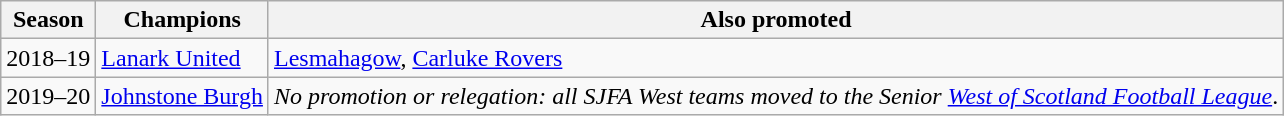<table class="wikitable" style="text-align:left;">
<tr>
<th>Season</th>
<th>Champions</th>
<th>Also promoted</th>
</tr>
<tr>
<td style="text-align:left;">2018–19</td>
<td><a href='#'>Lanark United</a></td>
<td><a href='#'>Lesmahagow</a>, <a href='#'>Carluke Rovers</a></td>
</tr>
<tr>
<td style="text-align:left;">2019–20</td>
<td><a href='#'>Johnstone Burgh</a></td>
<td><em>No promotion or relegation: all SJFA West teams moved to the Senior <a href='#'>West of Scotland Football League</a></em>.</td>
</tr>
</table>
